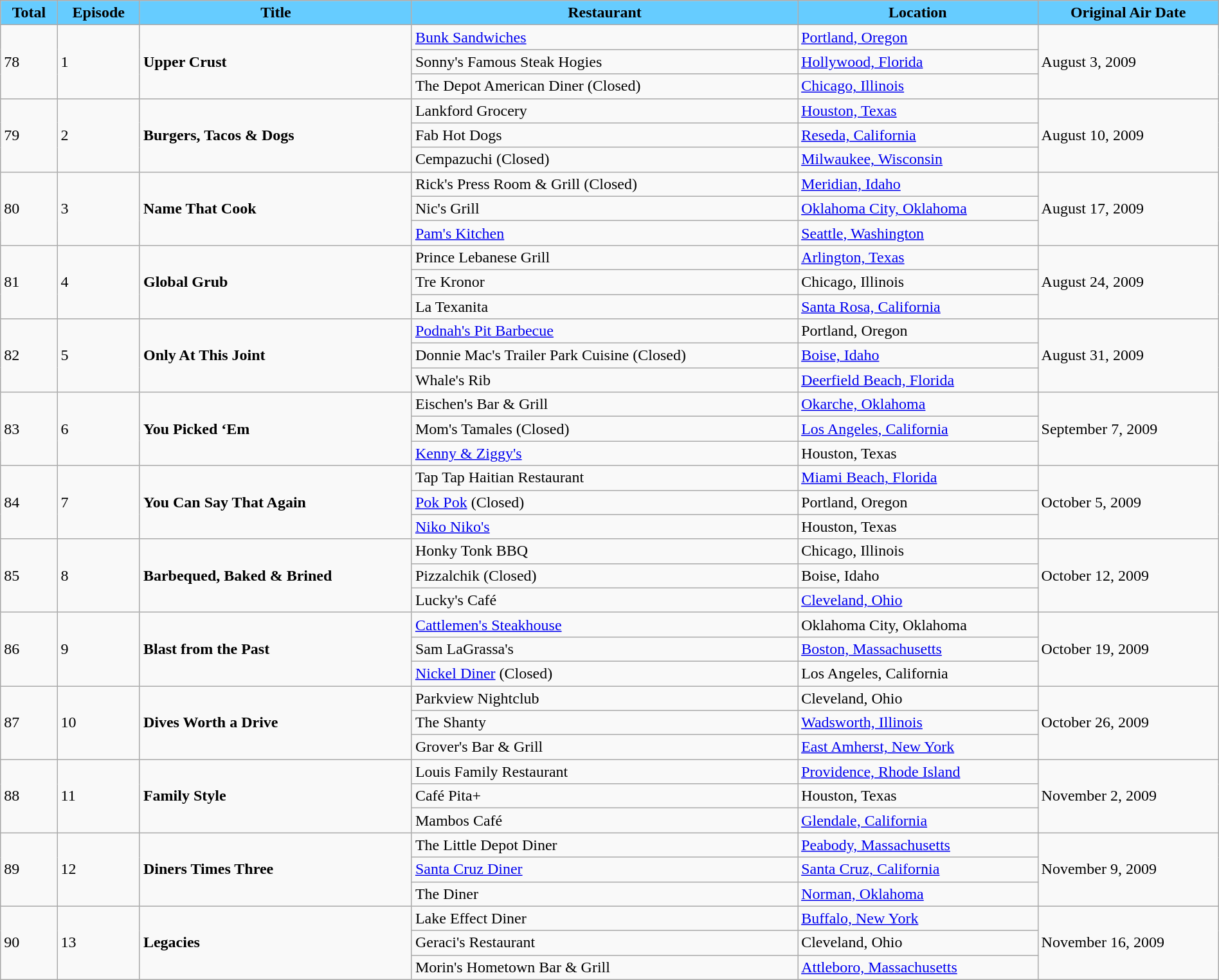<table class="wikitable" style="width: 100%;">
<tr>
<th # style="background:#6cf;">Total</th>
<th # style="background:#6cf;">Episode</th>
<th # style="background:#6cf;">Title</th>
<th # style="background:#6cf;">Restaurant</th>
<th # style="background:#6cf;">Location</th>
<th # style="background:#6cf;">Original Air Date</th>
</tr>
<tr>
<td rowspan="3">78</td>
<td rowspan="3">1</td>
<td rowspan="3"><strong>Upper Crust</strong></td>
<td><a href='#'>Bunk Sandwiches</a></td>
<td><a href='#'>Portland, Oregon</a></td>
<td rowspan="3">August 3, 2009</td>
</tr>
<tr>
<td>Sonny's Famous Steak Hogies</td>
<td><a href='#'>Hollywood, Florida</a></td>
</tr>
<tr>
<td>The Depot American Diner (Closed)</td>
<td><a href='#'>Chicago, Illinois</a></td>
</tr>
<tr>
<td rowspan="3">79</td>
<td rowspan="3">2</td>
<td rowspan="3"><strong>Burgers, Tacos & Dogs</strong></td>
<td>Lankford Grocery</td>
<td><a href='#'>Houston, Texas</a></td>
<td rowspan="3">August 10, 2009</td>
</tr>
<tr>
<td>Fab Hot Dogs</td>
<td><a href='#'>Reseda, California</a></td>
</tr>
<tr>
<td>Cempazuchi (Closed)</td>
<td><a href='#'>Milwaukee, Wisconsin</a></td>
</tr>
<tr>
<td rowspan="3">80</td>
<td rowspan="3">3</td>
<td rowspan="3"><strong>Name That Cook</strong></td>
<td>Rick's Press Room & Grill (Closed)</td>
<td><a href='#'>Meridian, Idaho</a></td>
<td rowspan="3">August 17, 2009</td>
</tr>
<tr>
<td>Nic's Grill</td>
<td><a href='#'>Oklahoma City, Oklahoma</a></td>
</tr>
<tr>
<td><a href='#'>Pam's Kitchen</a></td>
<td><a href='#'>Seattle, Washington</a></td>
</tr>
<tr>
<td rowspan="3">81</td>
<td rowspan="3">4</td>
<td rowspan="3"><strong>Global Grub</strong></td>
<td>Prince Lebanese Grill</td>
<td><a href='#'>Arlington, Texas</a></td>
<td rowspan="3">August 24, 2009</td>
</tr>
<tr>
<td>Tre Kronor</td>
<td>Chicago, Illinois</td>
</tr>
<tr>
<td>La Texanita</td>
<td><a href='#'>Santa Rosa, California</a></td>
</tr>
<tr>
<td rowspan="3">82</td>
<td rowspan="3">5</td>
<td rowspan="3"><strong>Only At This Joint</strong></td>
<td><a href='#'>Podnah's Pit Barbecue</a></td>
<td>Portland, Oregon</td>
<td rowspan="3">August 31, 2009</td>
</tr>
<tr>
<td>Donnie Mac's Trailer Park Cuisine (Closed)</td>
<td><a href='#'>Boise, Idaho</a></td>
</tr>
<tr>
<td>Whale's Rib</td>
<td><a href='#'>Deerfield Beach, Florida</a></td>
</tr>
<tr>
<td rowspan="3">83</td>
<td rowspan="3">6</td>
<td rowspan="3"><strong>You Picked ‘Em</strong></td>
<td>Eischen's Bar & Grill</td>
<td><a href='#'>Okarche, Oklahoma</a></td>
<td rowspan="3">September 7, 2009</td>
</tr>
<tr>
<td>Mom's Tamales (Closed)</td>
<td><a href='#'>Los Angeles, California</a></td>
</tr>
<tr>
<td><a href='#'>Kenny & Ziggy's</a></td>
<td>Houston, Texas</td>
</tr>
<tr>
<td rowspan="3">84</td>
<td rowspan="3">7</td>
<td rowspan="3"><strong>You Can Say That Again</strong></td>
<td>Tap Tap Haitian Restaurant</td>
<td><a href='#'>Miami Beach, Florida</a></td>
<td rowspan="3">October 5, 2009</td>
</tr>
<tr>
<td><a href='#'>Pok Pok</a> (Closed)</td>
<td>Portland, Oregon</td>
</tr>
<tr>
<td><a href='#'>Niko Niko's</a></td>
<td>Houston, Texas</td>
</tr>
<tr>
<td rowspan="3">85</td>
<td rowspan="3">8</td>
<td rowspan="3"><strong>Barbequed, Baked & Brined</strong></td>
<td>Honky Tonk BBQ</td>
<td>Chicago, Illinois</td>
<td rowspan="3">October 12, 2009</td>
</tr>
<tr>
<td>Pizzalchik (Closed)</td>
<td>Boise, Idaho</td>
</tr>
<tr>
<td>Lucky's Café</td>
<td><a href='#'>Cleveland, Ohio</a></td>
</tr>
<tr>
<td rowspan="3">86</td>
<td rowspan="3">9</td>
<td rowspan="3"><strong>Blast from the Past</strong></td>
<td><a href='#'>Cattlemen's Steakhouse</a></td>
<td>Oklahoma City, Oklahoma</td>
<td rowspan="3">October 19, 2009</td>
</tr>
<tr>
<td>Sam LaGrassa's</td>
<td><a href='#'>Boston, Massachusetts</a></td>
</tr>
<tr>
<td><a href='#'>Nickel Diner</a> (Closed)</td>
<td>Los Angeles, California</td>
</tr>
<tr>
<td rowspan="3">87</td>
<td rowspan="3">10</td>
<td rowspan="3"><strong>Dives Worth a Drive</strong></td>
<td>Parkview Nightclub</td>
<td>Cleveland, Ohio</td>
<td rowspan="3">October 26, 2009</td>
</tr>
<tr>
<td>The Shanty</td>
<td><a href='#'>Wadsworth, Illinois</a></td>
</tr>
<tr>
<td>Grover's Bar & Grill</td>
<td><a href='#'>East Amherst, New York</a></td>
</tr>
<tr>
<td rowspan="3">88</td>
<td rowspan="3">11</td>
<td rowspan="3"><strong>Family Style</strong></td>
<td>Louis Family Restaurant</td>
<td><a href='#'>Providence, Rhode Island</a></td>
<td rowspan="3">November 2, 2009</td>
</tr>
<tr>
<td>Café Pita+</td>
<td>Houston, Texas</td>
</tr>
<tr>
<td>Mambos Café</td>
<td><a href='#'>Glendale, California</a></td>
</tr>
<tr>
<td rowspan="3">89</td>
<td rowspan="3">12</td>
<td rowspan="3"><strong>Diners Times Three</strong></td>
<td>The Little Depot Diner</td>
<td><a href='#'>Peabody, Massachusetts</a></td>
<td rowspan="3">November 9, 2009</td>
</tr>
<tr>
<td><a href='#'>Santa Cruz Diner</a></td>
<td><a href='#'>Santa Cruz, California</a></td>
</tr>
<tr>
<td>The Diner</td>
<td><a href='#'>Norman, Oklahoma</a></td>
</tr>
<tr>
<td rowspan="3">90</td>
<td rowspan="3">13</td>
<td rowspan="3"><strong>Legacies</strong></td>
<td>Lake Effect Diner</td>
<td><a href='#'>Buffalo, New York</a></td>
<td rowspan="3">November 16, 2009</td>
</tr>
<tr>
<td>Geraci's Restaurant</td>
<td>Cleveland, Ohio</td>
</tr>
<tr>
<td>Morin's Hometown Bar & Grill</td>
<td><a href='#'>Attleboro, Massachusetts</a></td>
</tr>
</table>
